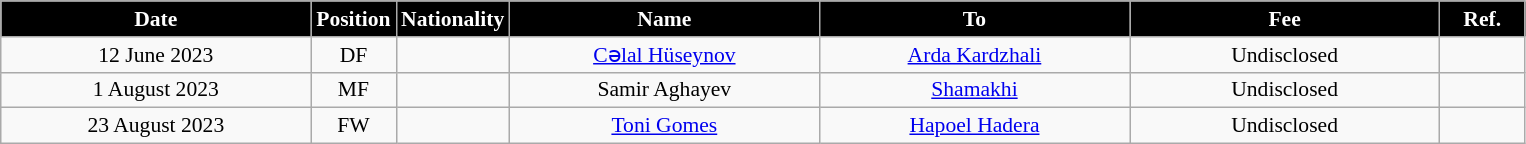<table class="wikitable"  style="text-align:center; font-size:90%; ">
<tr>
<th style="background:#000000; color:#FFFFFF; width:200px;">Date</th>
<th style="background:#000000; color:#FFFFFF; width:50px;">Position</th>
<th style="background:#000000; color:#FFFFFF; width:50px;">Nationality</th>
<th style="background:#000000; color:#FFFFFF; width:200px;">Name</th>
<th style="background:#000000; color:#FFFFFF; width:200px;">To</th>
<th style="background:#000000; color:#FFFFFF; width:200px;">Fee</th>
<th style="background:#000000; color:#FFFFFF; width:50px;">Ref.</th>
</tr>
<tr>
<td>12 June 2023</td>
<td>DF</td>
<td></td>
<td><a href='#'>Cəlal Hüseynov</a></td>
<td><a href='#'>Arda Kardzhali</a></td>
<td>Undisclosed</td>
<td></td>
</tr>
<tr>
<td>1 August 2023</td>
<td>MF</td>
<td></td>
<td>Samir Aghayev</td>
<td><a href='#'>Shamakhi</a></td>
<td>Undisclosed</td>
<td></td>
</tr>
<tr>
<td>23 August 2023</td>
<td>FW</td>
<td></td>
<td><a href='#'>Toni Gomes</a></td>
<td><a href='#'>Hapoel Hadera</a></td>
<td>Undisclosed</td>
<td></td>
</tr>
</table>
